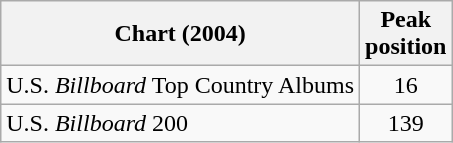<table class="wikitable">
<tr>
<th>Chart (2004)</th>
<th>Peak<br>position</th>
</tr>
<tr>
<td>U.S. <em>Billboard</em> Top Country Albums</td>
<td align="center">16</td>
</tr>
<tr>
<td>U.S. <em>Billboard</em> 200</td>
<td align="center">139</td>
</tr>
</table>
